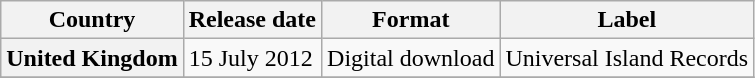<table class="wikitable plainrowheaders">
<tr>
<th scope="col">Country</th>
<th scope="col">Release date</th>
<th scope="col">Format</th>
<th scope="col">Label</th>
</tr>
<tr>
<th scope="row">United Kingdom</th>
<td>15 July 2012</td>
<td>Digital download</td>
<td>Universal Island Records</td>
</tr>
<tr>
</tr>
</table>
